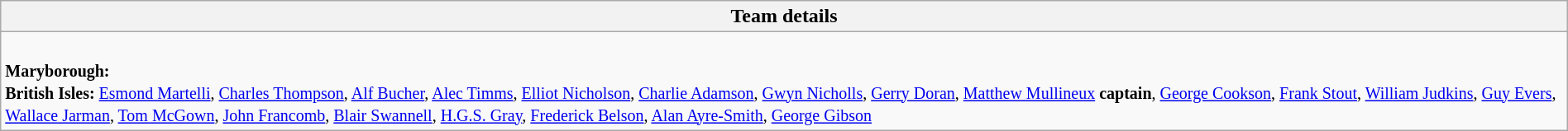<table class="wikitable collapsible collapsed" style="width:100%">
<tr>
<th>Team details</th>
</tr>
<tr>
<td><br><small><strong>Maryborough:</strong><br>
<strong>British Isles:</strong> <a href='#'>Esmond Martelli</a>, <a href='#'>Charles Thompson</a>, <a href='#'>Alf Bucher</a>, <a href='#'>Alec Timms</a>, <a href='#'>Elliot Nicholson</a>, <a href='#'>Charlie Adamson</a>, <a href='#'>Gwyn Nicholls</a>, <a href='#'>Gerry Doran</a>, <a href='#'>Matthew Mullineux</a> <strong>captain</strong>, <a href='#'>George Cookson</a>, <a href='#'>Frank Stout</a>, <a href='#'>William Judkins</a>, <a href='#'>Guy Evers</a>, <a href='#'>Wallace Jarman</a>, <a href='#'>Tom McGown</a>, <a href='#'>John Francomb</a>, <a href='#'>Blair Swannell</a>, <a href='#'>H.G.S. Gray</a>, <a href='#'>Frederick Belson</a>, <a href='#'>Alan Ayre-Smith</a>, <a href='#'>George Gibson</a></small></td>
</tr>
</table>
